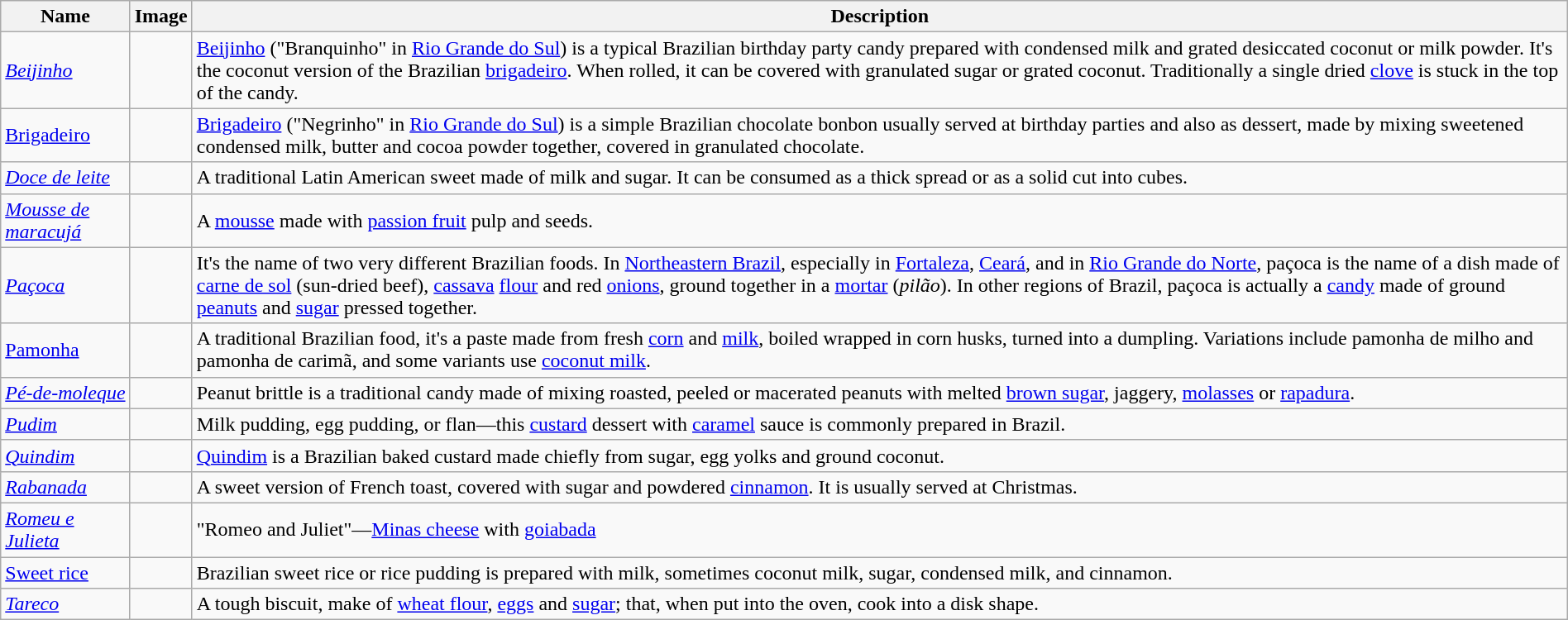<table class="wikitable sortable" style="width:100%;">
<tr>
<th>Name</th>
<th class="unsortable">Image</th>
<th>Description</th>
</tr>
<tr>
<td><em><a href='#'>Beijinho</a></em></td>
<td></td>
<td><a href='#'>Beijinho</a> ("Branquinho" in <a href='#'>Rio Grande do Sul</a>) is a typical Brazilian birthday party candy prepared with condensed milk and grated desiccated coconut or milk powder. It's the coconut version of the Brazilian <a href='#'>brigadeiro</a>. When rolled, it can be covered with granulated sugar or grated coconut. Traditionally a single dried <a href='#'>clove</a> is stuck in the top of the candy.</td>
</tr>
<tr>
<td><a href='#'>Brigadeiro</a></td>
<td></td>
<td><a href='#'>Brigadeiro</a> ("Negrinho" in <a href='#'>Rio Grande do Sul</a>) is a simple Brazilian chocolate bonbon usually served at birthday parties and also as dessert, made by mixing sweetened condensed milk, butter and cocoa powder together, covered in granulated chocolate.</td>
</tr>
<tr>
<td><a href='#'><em>Doce de leite</em></a></td>
<td></td>
<td>A traditional Latin American sweet made of milk and sugar. It can be consumed as a thick spread or as a solid cut into cubes.</td>
</tr>
<tr>
<td><a href='#'><em>Mousse de maracujá</em></a></td>
<td></td>
<td>A <a href='#'>mousse</a> made with <a href='#'>passion fruit</a> pulp and seeds.</td>
</tr>
<tr>
<td><em><a href='#'>Paçoca</a></em></td>
<td></td>
<td>It's the name of two very different Brazilian foods. In <a href='#'>Northeastern Brazil</a>, especially in <a href='#'>Fortaleza</a>, <a href='#'>Ceará</a>, and in <a href='#'>Rio Grande do Norte</a>, paçoca is the name of a dish made of <a href='#'>carne de sol</a> (sun-dried beef), <a href='#'>cassava</a> <a href='#'>flour</a> and red <a href='#'>onions</a>, ground together in a <a href='#'>mortar</a> (<em>pilão</em>). In other regions of Brazil, paçoca is actually a <a href='#'>candy</a> made of ground <a href='#'>peanuts</a> and <a href='#'>sugar</a> pressed together.</td>
</tr>
<tr>
<td><a href='#'>Pamonha</a></td>
<td></td>
<td>A traditional Brazilian food, it's a paste made from fresh <a href='#'>corn</a> and <a href='#'>milk</a>, boiled wrapped in corn husks, turned into a dumpling. Variations include pamonha de milho and pamonha de carimã, and some variants use <a href='#'>coconut milk</a>.</td>
</tr>
<tr>
<td><em><a href='#'>Pé-de-moleque</a></em></td>
<td></td>
<td>Peanut brittle is a traditional candy made of mixing roasted, peeled or macerated peanuts with melted <a href='#'>brown sugar</a>, jaggery, <a href='#'>molasses</a> or <a href='#'>rapadura</a>.</td>
</tr>
<tr>
<td><a href='#'><em>Pudim</em></a></td>
<td></td>
<td>Milk pudding, egg pudding, or flan—this <a href='#'>custard</a> dessert with <a href='#'>caramel</a> sauce is commonly prepared in Brazil.</td>
</tr>
<tr>
<td><em><a href='#'>Quindim</a></em></td>
<td></td>
<td><a href='#'>Quindim</a> is a Brazilian baked custard made chiefly from sugar, egg yolks and ground coconut.</td>
</tr>
<tr>
<td><em><a href='#'>Rabanada</a></em></td>
<td></td>
<td>A sweet version of French toast, covered with sugar and powdered <a href='#'>cinnamon</a>. It is usually served at Christmas.</td>
</tr>
<tr>
<td><em><a href='#'>Romeu e Julieta</a></em></td>
<td></td>
<td>"Romeo and Juliet"—<a href='#'>Minas cheese</a> with <a href='#'>goiabada</a></td>
</tr>
<tr>
<td><a href='#'>Sweet rice</a></td>
<td></td>
<td>Brazilian sweet rice or rice pudding is prepared with milk, sometimes coconut milk, sugar, condensed milk, and cinnamon.</td>
</tr>
<tr>
<td><em><a href='#'>Tareco</a></em></td>
<td></td>
<td>A tough biscuit, make of <a href='#'>wheat flour</a>, <a href='#'>eggs</a> and <a href='#'>sugar</a>; that, when put into the oven, cook into a disk shape.</td>
</tr>
</table>
